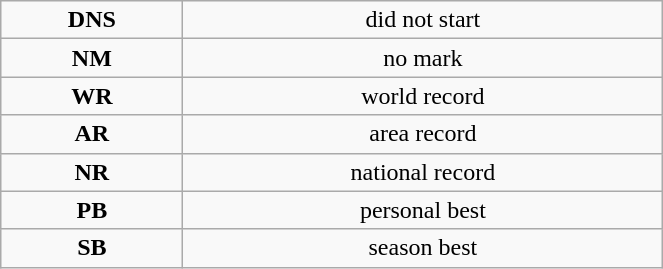<table class="wikitable" style=" text-align:center; " width="35%">
<tr>
<td><strong>DNS</strong></td>
<td>did not start</td>
</tr>
<tr>
<td><strong>NM</strong></td>
<td>no mark</td>
</tr>
<tr>
<td><strong>WR</strong></td>
<td>world record</td>
</tr>
<tr>
<td><strong>AR</strong></td>
<td>area record</td>
</tr>
<tr>
<td><strong>NR</strong></td>
<td>national record</td>
</tr>
<tr>
<td><strong>PB</strong></td>
<td>personal best</td>
</tr>
<tr>
<td><strong>SB</strong></td>
<td>season best</td>
</tr>
</table>
